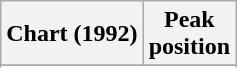<table class="wikitable sortable">
<tr>
<th>Chart (1992)</th>
<th>Peak<br>position</th>
</tr>
<tr>
</tr>
<tr>
</tr>
<tr>
</tr>
</table>
